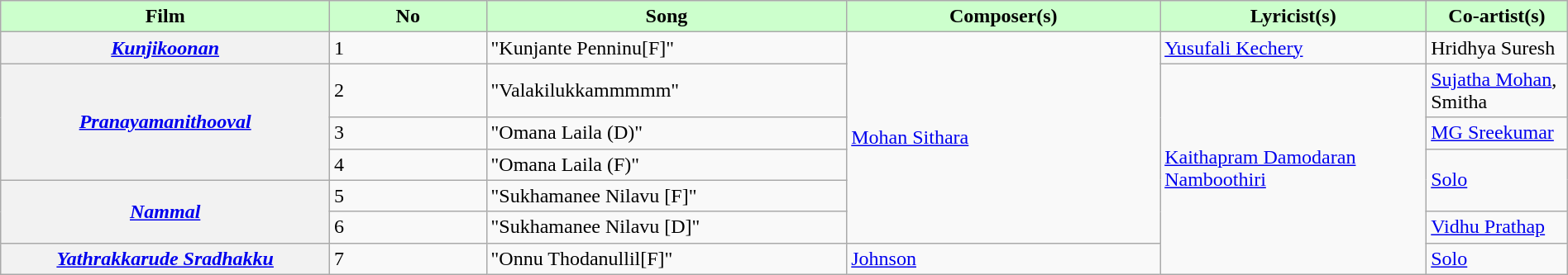<table class="wikitable plainrowheaders" width="100%" textcolor:#000;">
<tr style="background:#cfc; text-align:center;">
<td scope="col" width=21%><strong>Film</strong></td>
<td scope="col" width=10%><strong>No</strong></td>
<td scope="col" width=23%><strong>Song</strong></td>
<td scope="col" width=20%><strong>Composer(s)</strong></td>
<td scope="col" width=17%><strong>Lyricist(s)</strong></td>
<td scope="col" width=18%><strong>Co-artist(s)</strong></td>
</tr>
<tr>
<th scope="row"><em><a href='#'>Kunjikoonan</a></em></th>
<td>1</td>
<td>"Kunjante Penninu[F]"</td>
<td rowspan="6"><a href='#'>Mohan Sithara</a></td>
<td><a href='#'>Yusufali Kechery</a></td>
<td>Hridhya Suresh</td>
</tr>
<tr>
<th scope="row" rowspan="3"><em><a href='#'>Pranayamanithooval</a></em></th>
<td>2</td>
<td>"Valakilukkammmmm"</td>
<td rowspan="6"><a href='#'>Kaithapram Damodaran Namboothiri</a></td>
<td><a href='#'>Sujatha Mohan</a>, Smitha</td>
</tr>
<tr>
<td>3</td>
<td>"Omana Laila (D)"</td>
<td><a href='#'>MG Sreekumar</a></td>
</tr>
<tr>
<td>4</td>
<td>"Omana Laila (F)"</td>
<td rowspan="2"><a href='#'>Solo</a></td>
</tr>
<tr>
<th scope="row" rowspan="2"><em><a href='#'>Nammal</a></em></th>
<td>5</td>
<td>"Sukhamanee Nilavu [F]"</td>
</tr>
<tr>
<td>6</td>
<td>"Sukhamanee Nilavu [D]"</td>
<td><a href='#'>Vidhu Prathap</a></td>
</tr>
<tr>
<th scope="row"><em><a href='#'>Yathrakkarude Sradhakku</a></em></th>
<td>7</td>
<td>"Onnu Thodanullil[F]"</td>
<td><a href='#'>Johnson</a></td>
<td><a href='#'>Solo</a></td>
</tr>
</table>
